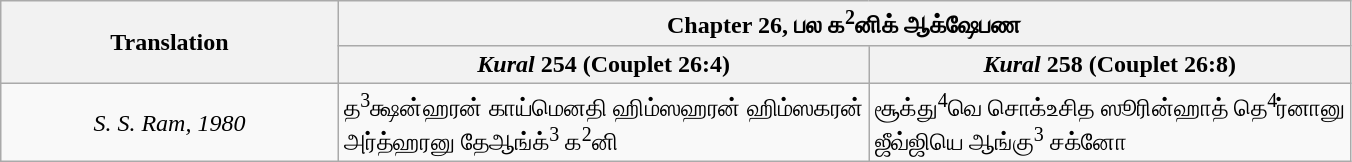<table class="wikitable">
<tr>
<th style="text-align:center; width:25%;" rowspan="2">Translation</th>
<th colspan="2">Chapter 26, பல க<sup>2</sup>னிக் ஆக்ஷேபண</th>
</tr>
<tr>
<th><em>Kural</em> 254 (Couplet 26:4)</th>
<th><em>Kural</em> 258 (Couplet 26:8)</th>
</tr>
<tr>
<td style="text-align:center;"><em>S. S. Ram, 1980</em></td>
<td>த<sup>3</sup>க்ஷன்ஹரன் காய்மெனதி ஹிம்ஸஹரன் ஹிம்ஸகரன்<br>அர்த்ஹரனு தேஆங்க்<sup>3</sup> க<sup>2</sup>னி</td>
<td>சூக்து<sup>4</sup>வெ சொக்உசித ஸூரின்ஹாத் தெ<sup>4</sup>ர்னானு<br>ஜீவ்ஜியெ ஆங்கு<sup>3</sup> சக்னோ</td>
</tr>
</table>
